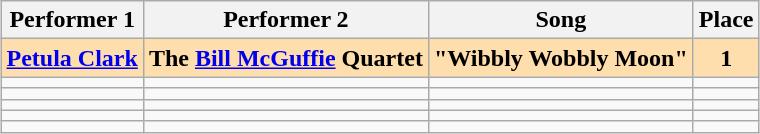<table class="sortable wikitable" style="margin: 1em auto 1em auto">
<tr>
<th>Performer 1</th>
<th>Performer 2</th>
<th>Song</th>
<th>Place</th>
</tr>
<tr style="font-weight:bold; background:navajowhite;">
<td><a href='#'>Petula Clark</a></td>
<td>The <a href='#'>Bill McGuffie</a> Quartet</td>
<td>"Wibbly Wobbly Moon"</td>
<td style="text-align:center;">1</td>
</tr>
<tr>
<td></td>
<td></td>
<td></td>
<td></td>
</tr>
<tr>
<td></td>
<td></td>
<td></td>
<td></td>
</tr>
<tr>
<td></td>
<td></td>
<td></td>
<td></td>
</tr>
<tr>
<td></td>
<td></td>
<td></td>
<td></td>
</tr>
<tr>
<td></td>
<td></td>
<td></td>
<td></td>
</tr>
</table>
